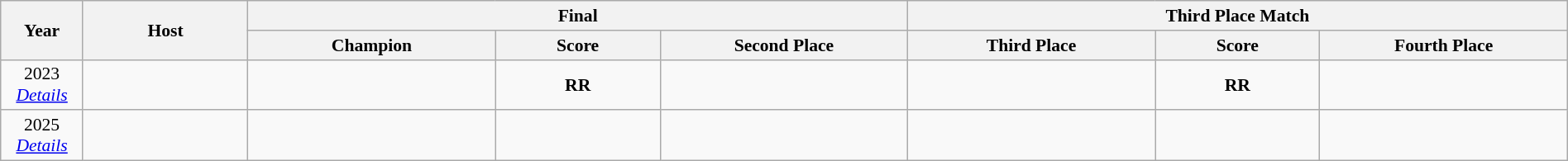<table class="wikitable" style="font-size:90%; width:100%; text-align:center;">
<tr>
<th rowspan=2 width=5%>Year</th>
<th rowspan=2 width=10%>Host</th>
<th colspan=3>Final</th>
<th colspan=3>Third Place Match</th>
</tr>
<tr bgcolor=#EFEFEF>
<th width=15%>Champion</th>
<th width=10%>Score</th>
<th width=15%>Second Place</th>
<th width=15%>Third Place</th>
<th width=10%>Score</th>
<th width=15%>Fourth Place</th>
</tr>
<tr align=center>
<td>2023<br><em><a href='#'>Details</a></em></td>
<td></td>
<td></td>
<td><strong>RR</strong></td>
<td></td>
<td></td>
<td><strong>RR</strong></td>
<td></td>
</tr>
<tr align="center">
<td>2025<br><em><a href='#'>Details</a></em></td>
<td></td>
<td></td>
<td></td>
<td></td>
<td></td>
<td></td>
<td></td>
</tr>
</table>
